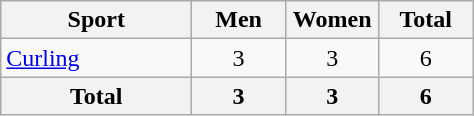<table class="wikitable sortable" style=text-align:center>
<tr>
<th width=120>Sport</th>
<th width=55>Men</th>
<th width=55>Women</th>
<th width=55>Total</th>
</tr>
<tr>
<td align=left><a href='#'>Curling</a></td>
<td>3</td>
<td>3</td>
<td>6</td>
</tr>
<tr>
<th>Total</th>
<th>3</th>
<th>3</th>
<th>6</th>
</tr>
</table>
